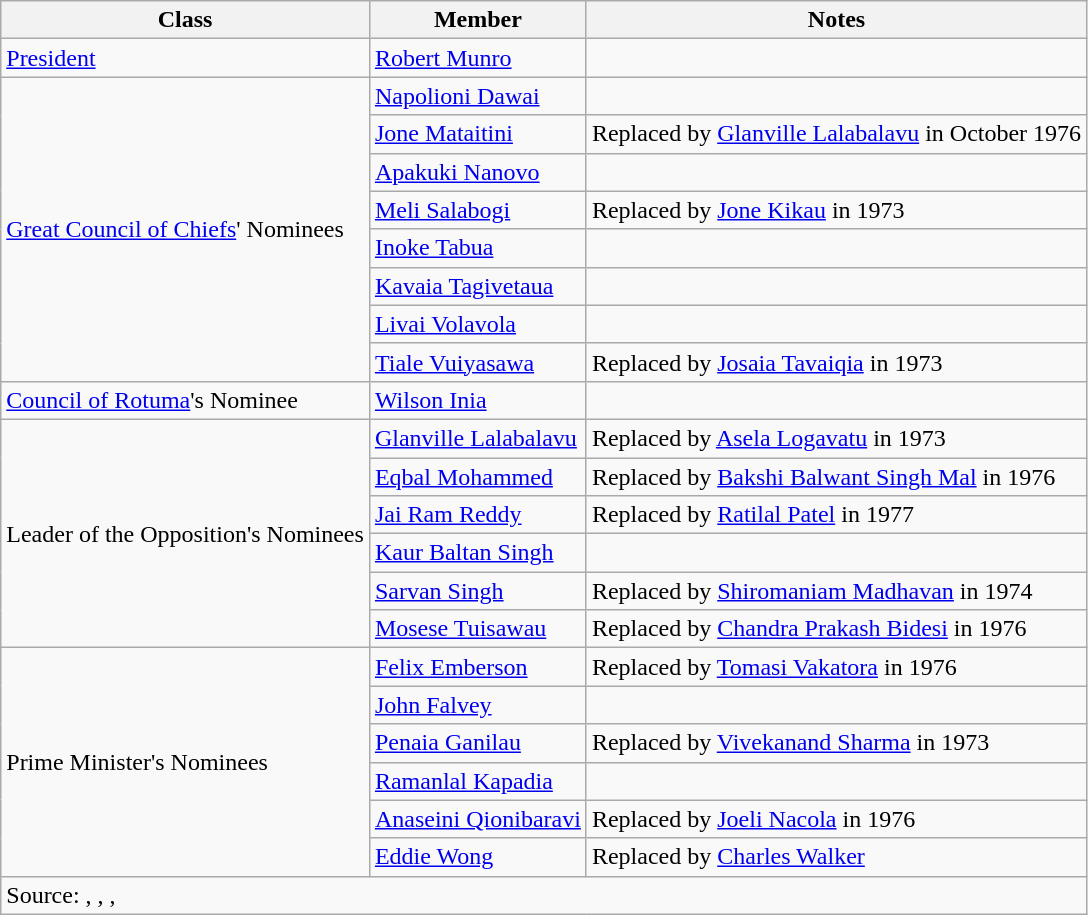<table class=wikitable>
<tr>
<th>Class</th>
<th>Member</th>
<th>Notes</th>
</tr>
<tr>
<td><a href='#'>President</a></td>
<td><a href='#'>Robert Munro</a></td>
<td></td>
</tr>
<tr>
<td rowspan=8><a href='#'>Great Council of Chiefs</a>' Nominees</td>
<td><a href='#'>Napolioni Dawai</a></td>
<td></td>
</tr>
<tr>
<td><a href='#'>Jone Mataitini</a></td>
<td>Replaced by <a href='#'>Glanville Lalabalavu</a> in October 1976</td>
</tr>
<tr>
<td><a href='#'>Apakuki Nanovo</a></td>
<td></td>
</tr>
<tr>
<td><a href='#'>Meli Salabogi</a></td>
<td>Replaced by <a href='#'>Jone Kikau</a> in 1973</td>
</tr>
<tr>
<td><a href='#'>Inoke Tabua</a></td>
<td></td>
</tr>
<tr>
<td><a href='#'>Kavaia Tagivetaua</a></td>
<td></td>
</tr>
<tr>
<td><a href='#'>Livai Volavola</a></td>
<td></td>
</tr>
<tr>
<td><a href='#'>Tiale Vuiyasawa</a></td>
<td>Replaced by <a href='#'>Josaia Tavaiqia</a> in 1973</td>
</tr>
<tr>
<td><a href='#'>Council of Rotuma</a>'s Nominee</td>
<td><a href='#'>Wilson Inia</a></td>
<td></td>
</tr>
<tr>
<td rowspan=6>Leader of the Opposition's Nominees</td>
<td><a href='#'>Glanville Lalabalavu</a></td>
<td>Replaced by <a href='#'>Asela Logavatu</a> in 1973</td>
</tr>
<tr>
<td><a href='#'>Eqbal Mohammed</a></td>
<td>Replaced by <a href='#'>Bakshi Balwant Singh Mal</a> in 1976</td>
</tr>
<tr>
<td><a href='#'>Jai Ram Reddy</a></td>
<td>Replaced by <a href='#'>Ratilal Patel</a> in 1977</td>
</tr>
<tr>
<td><a href='#'>Kaur Baltan Singh</a></td>
<td></td>
</tr>
<tr>
<td><a href='#'>Sarvan Singh</a></td>
<td>Replaced by <a href='#'>Shiromaniam Madhavan</a> in 1974</td>
</tr>
<tr>
<td><a href='#'>Mosese Tuisawau</a></td>
<td>Replaced by <a href='#'>Chandra Prakash Bidesi</a> in 1976</td>
</tr>
<tr>
<td rowspan=6>Prime Minister's Nominees</td>
<td><a href='#'>Felix Emberson</a></td>
<td>Replaced by <a href='#'>Tomasi Vakatora</a> in 1976</td>
</tr>
<tr>
<td><a href='#'>John Falvey</a></td>
<td></td>
</tr>
<tr>
<td><a href='#'>Penaia Ganilau</a></td>
<td>Replaced by <a href='#'>Vivekanand Sharma</a> in 1973</td>
</tr>
<tr>
<td><a href='#'>Ramanlal Kapadia</a></td>
<td></td>
</tr>
<tr>
<td><a href='#'>Anaseini Qionibaravi</a></td>
<td>Replaced by <a href='#'>Joeli Nacola</a> in 1976</td>
</tr>
<tr>
<td><a href='#'>Eddie Wong</a></td>
<td>Replaced by <a href='#'>Charles Walker</a></td>
</tr>
<tr>
<td colspan=4>Source: , , , </td>
</tr>
</table>
